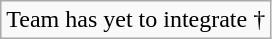<table class="wikitable" style="font-size:100%;line-height:1.1;">
<tr>
<td>Team has yet to integrate †</td>
</tr>
</table>
